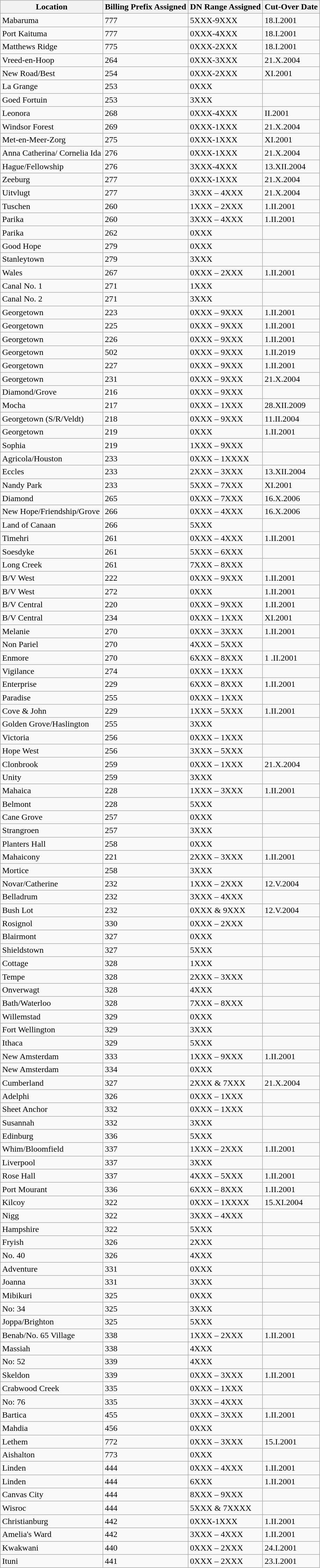<table class="wikitable" border=1>
<tr>
<th>Location</th>
<th>Billing Prefix Assigned</th>
<th>DN Range Assigned</th>
<th>Cut-Over Date</th>
</tr>
<tr>
<td>Mabaruma</td>
<td>777</td>
<td>5XXX-9XXX</td>
<td>18.I.2001</td>
</tr>
<tr>
<td>Port Kaituma</td>
<td>777</td>
<td>0XXX-4XXX</td>
<td>18.I.2001</td>
</tr>
<tr>
<td>Matthews Ridge</td>
<td>775</td>
<td>0XXX-2XXX</td>
<td>18.I.2001</td>
</tr>
<tr>
<td>Vreed-en-Hoop</td>
<td>264</td>
<td>0XXX-3XXX</td>
<td>21.X.2004</td>
</tr>
<tr>
<td>New Road/Best</td>
<td>254</td>
<td>0XXX-2XXX</td>
<td>XI.2001</td>
</tr>
<tr>
<td>La Grange</td>
<td>253</td>
<td>0XXX</td>
<td></td>
</tr>
<tr>
<td>Goed Fortuin</td>
<td>253</td>
<td>3XXX</td>
<td></td>
</tr>
<tr>
<td>Leonora</td>
<td>268</td>
<td>0XXX-4XXX</td>
<td>II.2001</td>
</tr>
<tr>
<td>Windsor Forest</td>
<td>269</td>
<td>0XXX-1XXX</td>
<td>21.X.2004</td>
</tr>
<tr>
<td>Met-en-Meer-Zorg</td>
<td>275</td>
<td>0XXX-1XXX</td>
<td>XI.2001</td>
</tr>
<tr>
<td>Anna Catherina/ Cornelia Ida</td>
<td>276</td>
<td>0XXX-1XXX</td>
<td>21.X.2004</td>
</tr>
<tr>
<td>Hague/Fellowship</td>
<td>276</td>
<td>3XXX-4XXX</td>
<td>13.XII.2004</td>
</tr>
<tr>
<td>Zeeburg</td>
<td>277</td>
<td>0XXX-1XXX</td>
<td>21.X.2004</td>
</tr>
<tr>
<td>Uitvlugt</td>
<td>277</td>
<td>3XXX – 4XXX</td>
<td>21.X.2004</td>
</tr>
<tr>
<td>Tuschen</td>
<td>260</td>
<td>1XXX – 2XXX</td>
<td>1.II.2001</td>
</tr>
<tr>
<td>Parika</td>
<td>260</td>
<td>3XXX – 4XXX</td>
<td>1.II.2001</td>
</tr>
<tr>
<td>Parika</td>
<td>262</td>
<td>0XXX</td>
<td></td>
</tr>
<tr>
<td>Good Hope</td>
<td>279</td>
<td>0XXX</td>
<td></td>
</tr>
<tr>
<td>Stanleytown</td>
<td>279</td>
<td>3XXX</td>
<td></td>
</tr>
<tr>
<td>Wales</td>
<td>267</td>
<td>0XXX – 2XXX</td>
<td>1.II.2001</td>
</tr>
<tr>
<td>Canal No. 1</td>
<td>271</td>
<td>1XXX</td>
<td></td>
</tr>
<tr>
<td>Canal No. 2</td>
<td>271</td>
<td>3XXX</td>
<td></td>
</tr>
<tr>
<td>Georgetown</td>
<td>223</td>
<td>0XXX – 9XXX</td>
<td>1.II.2001</td>
</tr>
<tr>
<td>Georgetown</td>
<td>225</td>
<td>0XXX – 9XXX</td>
<td>1.II.2001</td>
</tr>
<tr>
<td>Georgetown</td>
<td>226</td>
<td>0XXX – 9XXX</td>
<td>1.II.2001</td>
</tr>
<tr>
<td>Georgetown</td>
<td>502</td>
<td>0XXX – 9XXX</td>
<td>1.II.2019</td>
</tr>
<tr>
<td>Georgetown</td>
<td>227</td>
<td>0XXX – 9XXX</td>
<td>1.II.2001</td>
</tr>
<tr>
<td>Georgetown</td>
<td>231</td>
<td>0XXX – 9XXX</td>
<td>21.X.2004</td>
</tr>
<tr>
<td>Diamond/Grove</td>
<td>216</td>
<td>0XXX – 9XXX</td>
<td></td>
</tr>
<tr>
<td>Mocha</td>
<td>217</td>
<td>0XXX – 1XXX</td>
<td>28.XII.2009</td>
</tr>
<tr>
<td>Georgetown (S/R/Veldt)</td>
<td>218</td>
<td>0XXX – 9XXX</td>
<td>11.II.2004</td>
</tr>
<tr>
<td>Georgetown</td>
<td>219</td>
<td>0XXX</td>
<td>1.II.2001</td>
</tr>
<tr>
<td>Sophia</td>
<td>219</td>
<td>1XXX – 9XXX</td>
<td></td>
</tr>
<tr>
<td>Agricola/Houston</td>
<td>233</td>
<td>0XXX – 1XXXX</td>
<td></td>
</tr>
<tr>
<td>Eccles</td>
<td>233</td>
<td>2XXX – 3XXX</td>
<td>13.XII.2004</td>
</tr>
<tr>
<td>Nandy Park</td>
<td>233</td>
<td>5XXX – 7XXX</td>
<td>XI.2001</td>
</tr>
<tr>
<td>Diamond</td>
<td>265</td>
<td>0XXX – 7XXX</td>
<td>16.X.2006</td>
</tr>
<tr>
<td>New Hope/Friendship/Grove</td>
<td>266</td>
<td>0XXX – 4XXX</td>
<td>16.X.2006</td>
</tr>
<tr>
<td>Land of Canaan</td>
<td>266</td>
<td>5XXX</td>
<td></td>
</tr>
<tr>
<td>Timehri</td>
<td>261</td>
<td>0XXX – 4XXX</td>
<td>1.II.2001</td>
</tr>
<tr>
<td>Soesdyke</td>
<td>261</td>
<td>5XXX – 6XXX</td>
<td></td>
</tr>
<tr>
<td>Long Creek</td>
<td>261</td>
<td>7XXX – 8XXX</td>
<td></td>
</tr>
<tr>
<td>B/V West</td>
<td>222</td>
<td>0XXX – 9XXX</td>
<td>1.II.2001</td>
</tr>
<tr>
<td>B/V West</td>
<td>272</td>
<td>0XXX</td>
<td>1.II.2001</td>
</tr>
<tr>
<td>B/V Central</td>
<td>220</td>
<td>0XXX – 9XXX</td>
<td>1.II.2001</td>
</tr>
<tr>
<td>B/V Central</td>
<td>234</td>
<td>0XXX – 1XXX</td>
<td>XI.2001</td>
</tr>
<tr>
<td>Melanie</td>
<td>270</td>
<td>0XXX – 3XXX</td>
<td>1.II.2001</td>
</tr>
<tr>
<td>Non Pariel</td>
<td>270</td>
<td>4XXX – 5XXX</td>
<td></td>
</tr>
<tr>
<td>Enmore</td>
<td>270</td>
<td>6XXX – 8XXX</td>
<td>1 .II.2001</td>
</tr>
<tr>
<td>Vigilance</td>
<td>274</td>
<td>0XXX – 1XXX</td>
<td></td>
</tr>
<tr>
<td>Enterprise</td>
<td>229</td>
<td>6XXX – 8XXX</td>
<td>1.II.2001</td>
</tr>
<tr>
<td>Paradise</td>
<td>255</td>
<td>0XXX – 1XXX</td>
<td></td>
</tr>
<tr>
<td>Cove & John</td>
<td>229</td>
<td>1XXX – 5XXX</td>
<td>1.II.2001</td>
</tr>
<tr>
<td>Golden Grove/Haslington</td>
<td>255</td>
<td>3XXX</td>
<td></td>
</tr>
<tr>
<td>Victoria</td>
<td>256</td>
<td>0XXX – 1XXX</td>
<td></td>
</tr>
<tr>
<td>Hope West</td>
<td>256</td>
<td>3XXX – 5XXX</td>
<td></td>
</tr>
<tr>
<td>Clonbrook</td>
<td>259</td>
<td>0XXX – 1XXX</td>
<td>21.X.2004</td>
</tr>
<tr>
<td>Unity</td>
<td>259</td>
<td>3XXX</td>
<td></td>
</tr>
<tr>
<td>Mahaica</td>
<td>228</td>
<td>1XXX – 3XXX</td>
<td>1.II.2001</td>
</tr>
<tr>
<td>Belmont</td>
<td>228</td>
<td>5XXX</td>
<td></td>
</tr>
<tr>
<td>Cane Grove</td>
<td>257</td>
<td>0XXX</td>
<td></td>
</tr>
<tr>
<td>Strangroen</td>
<td>257</td>
<td>3XXX</td>
<td></td>
</tr>
<tr>
<td>Planters Hall</td>
<td>258</td>
<td>0XXX</td>
<td></td>
</tr>
<tr>
<td>Mahaicony</td>
<td>221</td>
<td>2XXX – 3XXX</td>
<td>1.II.2001</td>
</tr>
<tr>
<td>Mortice</td>
<td>258</td>
<td>3XXX</td>
<td></td>
</tr>
<tr>
<td>Novar/Catherine</td>
<td>232</td>
<td>1XXX – 2XXX</td>
<td>12.V.2004</td>
</tr>
<tr>
<td>Belladrum</td>
<td>232</td>
<td>3XXX – 4XXX</td>
<td></td>
</tr>
<tr>
<td>Bush Lot</td>
<td>232</td>
<td>0XXX & 9XXX</td>
<td>12.V.2004</td>
</tr>
<tr>
<td>Rosignol</td>
<td>330</td>
<td>0XXX – 2XXX</td>
<td></td>
</tr>
<tr>
<td>Blairmont</td>
<td>327</td>
<td>0XXX</td>
<td></td>
</tr>
<tr>
<td>Shieldstown</td>
<td>327</td>
<td>5XXX</td>
<td></td>
</tr>
<tr>
<td>Cottage</td>
<td>328</td>
<td>1XXX</td>
<td></td>
</tr>
<tr>
<td>Tempe</td>
<td>328</td>
<td>2XXX – 3XXX</td>
<td></td>
</tr>
<tr>
<td>Onverwagt</td>
<td>328</td>
<td>4XXX</td>
<td></td>
</tr>
<tr>
<td>Bath/Waterloo</td>
<td>328</td>
<td>7XXX – 8XXX</td>
<td></td>
</tr>
<tr>
<td>Willemstad</td>
<td>329</td>
<td>0XXX</td>
<td></td>
</tr>
<tr>
<td>Fort Wellington</td>
<td>329</td>
<td>3XXX</td>
<td></td>
</tr>
<tr>
<td>Ithaca</td>
<td>329</td>
<td>5XXX</td>
<td></td>
</tr>
<tr>
<td>New Amsterdam</td>
<td>333</td>
<td>1XXX – 9XXX</td>
<td>1.II.2001</td>
</tr>
<tr>
<td>New Amsterdam</td>
<td>334</td>
<td>0XXX</td>
<td></td>
</tr>
<tr>
<td>Cumberland</td>
<td>327</td>
<td>2XXX & 7XXX</td>
<td>21.X.2004</td>
</tr>
<tr>
<td>Adelphi</td>
<td>326</td>
<td>0XXX – 1XXX</td>
<td></td>
</tr>
<tr>
<td>Sheet Anchor</td>
<td>332</td>
<td>0XXX – 1XXX</td>
<td></td>
</tr>
<tr>
<td>Susannah</td>
<td>332</td>
<td>3XXX</td>
<td></td>
</tr>
<tr>
<td>Edinburg</td>
<td>336</td>
<td>5XXX</td>
<td></td>
</tr>
<tr>
<td>Whim/Bloomfield</td>
<td>337</td>
<td>1XXX – 2XXX</td>
<td>1.II.2001</td>
</tr>
<tr>
<td>Liverpool</td>
<td>337</td>
<td>3XXX</td>
<td></td>
</tr>
<tr>
<td>Rose Hall</td>
<td>337</td>
<td>4XXX – 5XXX</td>
<td>1.II.2001</td>
</tr>
<tr>
<td>Port Mourant</td>
<td>336</td>
<td>6XXX – 8XXX</td>
<td>1.II.2001</td>
</tr>
<tr>
<td>Kilcoy</td>
<td>322</td>
<td>0XXX – 1XXXX</td>
<td>15.XI.2004</td>
</tr>
<tr>
<td>Nigg</td>
<td>322</td>
<td>3XXX – 4XXX</td>
<td></td>
</tr>
<tr>
<td>Hampshire</td>
<td>322</td>
<td>5XXX</td>
<td></td>
</tr>
<tr>
<td>Fryish</td>
<td>326</td>
<td>2XXX</td>
<td></td>
</tr>
<tr>
<td>No. 40</td>
<td>326</td>
<td>4XXX</td>
<td></td>
</tr>
<tr>
<td>Adventure</td>
<td>331</td>
<td>0XXX</td>
<td></td>
</tr>
<tr>
<td>Joanna</td>
<td>331</td>
<td>3XXX</td>
<td></td>
</tr>
<tr>
<td>Mibikuri</td>
<td>325</td>
<td>0XXX</td>
<td></td>
</tr>
<tr>
<td>No: 34</td>
<td>325</td>
<td>3XXX</td>
<td></td>
</tr>
<tr>
<td>Joppa/Brighton</td>
<td>325</td>
<td>5XXX</td>
<td></td>
</tr>
<tr>
<td>Benab/No. 65 Village</td>
<td>338</td>
<td>1XXX – 2XXX</td>
<td>1.II.2001</td>
</tr>
<tr>
<td>Massiah</td>
<td>338</td>
<td>4XXX</td>
<td></td>
</tr>
<tr>
<td>No: 52</td>
<td>339</td>
<td>4XXX</td>
<td></td>
</tr>
<tr>
<td>Skeldon</td>
<td>339</td>
<td>0XXX – 3XXX</td>
<td>1.II.2001</td>
</tr>
<tr>
<td>Crabwood Creek</td>
<td>335</td>
<td>0XXX – 1XXX</td>
<td></td>
</tr>
<tr>
<td>No: 76</td>
<td>335</td>
<td>3XXX – 4XXX</td>
<td></td>
</tr>
<tr>
<td>Bartica</td>
<td>455</td>
<td>0XXX – 3XXX</td>
<td>1.II.2001</td>
</tr>
<tr>
<td>Mahdia</td>
<td>456</td>
<td>0XXX</td>
<td></td>
</tr>
<tr>
<td>Lethem</td>
<td>772</td>
<td>0XXX – 3XXX</td>
<td>15.I.2001</td>
</tr>
<tr>
<td>Aishalton</td>
<td>773</td>
<td>0XXX</td>
<td></td>
</tr>
<tr>
<td>Linden</td>
<td>444</td>
<td>0XXX – 4XXX</td>
<td>1.II.2001</td>
</tr>
<tr>
<td>Linden</td>
<td>444</td>
<td>6XXX</td>
<td>1.II.2001</td>
</tr>
<tr>
<td>Canvas City</td>
<td>444</td>
<td>8XXX – 9XXX</td>
<td></td>
</tr>
<tr>
<td>Wisroc</td>
<td>444</td>
<td>5XXX & 7XXXX</td>
<td></td>
</tr>
<tr>
<td>Christianburg</td>
<td>442</td>
<td>0XXX-1XXX</td>
<td>1.II.2001</td>
</tr>
<tr>
<td>Amelia's Ward</td>
<td>442</td>
<td>3XXX – 4XXX</td>
<td>1.II.2001</td>
</tr>
<tr>
<td>Kwakwani</td>
<td>440</td>
<td>0XXX – 2XXX</td>
<td>24.I.2001</td>
</tr>
<tr>
<td>Ituni</td>
<td>441</td>
<td>0XXX – 2XXX</td>
<td>23.I.2001</td>
</tr>
</table>
